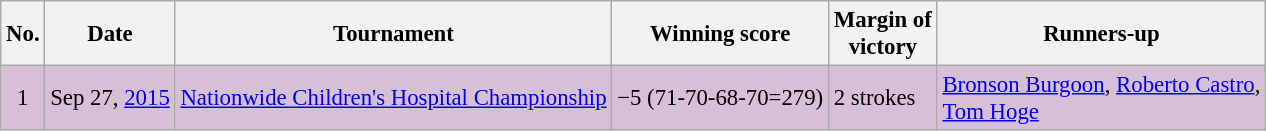<table class="wikitable" style="font-size:95%;">
<tr>
<th>No.</th>
<th>Date</th>
<th>Tournament</th>
<th>Winning score</th>
<th>Margin of<br>victory</th>
<th>Runners-up</th>
</tr>
<tr style="background:#D8BFD8;">
<td align=center>1</td>
<td>Sep 27, <a href='#'>2015</a></td>
<td><a href='#'>Nationwide Children's Hospital Championship</a></td>
<td>−5 (71-70-68-70=279)</td>
<td>2 strokes</td>
<td> <a href='#'>Bronson Burgoon</a>,  <a href='#'>Roberto Castro</a>,<br> <a href='#'>Tom Hoge</a></td>
</tr>
</table>
